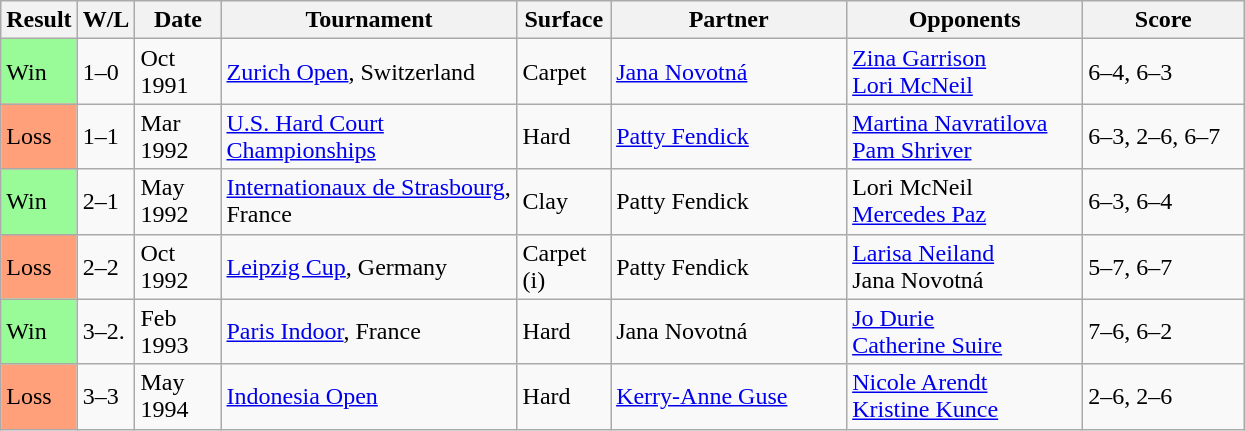<table class="sortable wikitable">
<tr>
<th>Result</th>
<th style="width:30px" class="unsortable">W/L</th>
<th style="width:50px">Date</th>
<th style="width:190px">Tournament</th>
<th style="width:55px">Surface</th>
<th style="width:150px">Partner</th>
<th style="width:150px">Opponents</th>
<th style="width:100px" class="unsortable">Score</th>
</tr>
<tr>
<td style="background:#98fb98;">Win</td>
<td>1–0</td>
<td>Oct 1991</td>
<td><a href='#'>Zurich Open</a>, Switzerland</td>
<td>Carpet</td>
<td> <a href='#'>Jana Novotná</a></td>
<td> <a href='#'>Zina Garrison</a> <br>  <a href='#'>Lori McNeil</a></td>
<td>6–4, 6–3</td>
</tr>
<tr>
<td style="background:#ffa07a;">Loss</td>
<td>1–1</td>
<td>Mar 1992</td>
<td><a href='#'>U.S. Hard Court Championships</a></td>
<td>Hard</td>
<td> <a href='#'>Patty Fendick</a></td>
<td> <a href='#'>Martina Navratilova</a> <br>  <a href='#'>Pam Shriver</a></td>
<td>6–3, 2–6, 6–7</td>
</tr>
<tr>
<td style="background:#98fb98;">Win</td>
<td>2–1</td>
<td>May 1992</td>
<td><a href='#'>Internationaux de Strasbourg</a>, France</td>
<td>Clay</td>
<td> Patty Fendick</td>
<td> Lori McNeil <br>  <a href='#'>Mercedes Paz</a></td>
<td>6–3, 6–4</td>
</tr>
<tr>
<td style="background:#ffa07a;">Loss</td>
<td>2–2</td>
<td>Oct 1992</td>
<td><a href='#'>Leipzig Cup</a>, Germany</td>
<td>Carpet (i)</td>
<td> Patty Fendick</td>
<td> <a href='#'>Larisa Neiland</a> <br>  Jana Novotná</td>
<td>5–7, 6–7</td>
</tr>
<tr>
<td style="background:#98fb98;">Win</td>
<td>3–2.</td>
<td>Feb 1993</td>
<td><a href='#'>Paris Indoor</a>, France</td>
<td>Hard</td>
<td> Jana Novotná</td>
<td> <a href='#'>Jo Durie</a> <br>  <a href='#'>Catherine Suire</a></td>
<td>7–6, 6–2</td>
</tr>
<tr>
<td style="background:#ffa07a;">Loss</td>
<td>3–3</td>
<td>May 1994</td>
<td><a href='#'>Indonesia Open</a></td>
<td>Hard</td>
<td> <a href='#'>Kerry-Anne Guse</a></td>
<td> <a href='#'>Nicole Arendt</a> <br>  <a href='#'>Kristine Kunce</a></td>
<td>2–6, 2–6</td>
</tr>
</table>
